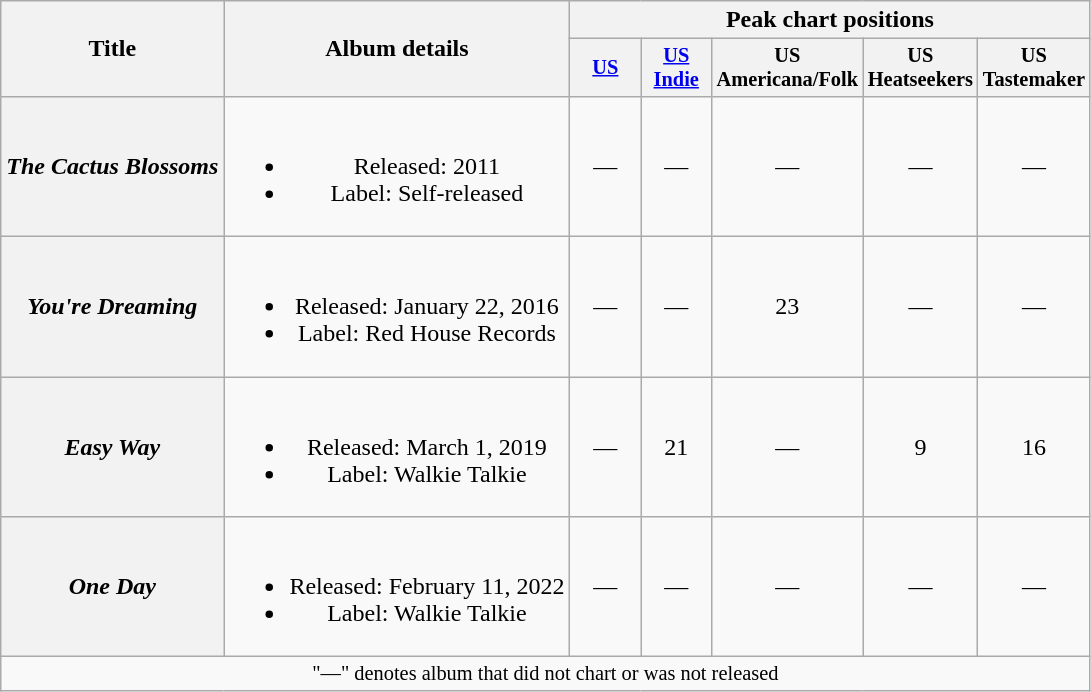<table class="wikitable plainrowheaders" style="text-align:center;">
<tr>
<th rowspan="2" scope="col">Title</th>
<th rowspan="2" scope="col">Album details</th>
<th colspan="5" scope="col">Peak chart positions</th>
</tr>
<tr>
<th scope="col" style="width:3em;font-size:85%;"><a href='#'>US</a></th>
<th scope="col" style="width:3em;font-size:85%;"><a href='#'>US<br>Indie</a></th>
<th scope="col" style="width:3em;font-size:85%;">US Americana/Folk</th>
<th scope="col" style="width:3em;font-size:85%;">US Heatseekers</th>
<th scope="col" style="width:3em;font-size:85%;">US Tastemaker</th>
</tr>
<tr>
<th scope="row"><strong><em>The Cactus Blossoms</em></strong></th>
<td><br><ul><li>Released: 2011</li><li>Label: Self-released</li></ul></td>
<td>—</td>
<td>—</td>
<td>—</td>
<td>—</td>
<td>—</td>
</tr>
<tr>
<th scope="row"><strong><em>You're Dreaming</em></strong></th>
<td><br><ul><li>Released: January 22, 2016</li><li>Label: Red House Records</li></ul></td>
<td>—</td>
<td>—</td>
<td>23</td>
<td>—</td>
<td>—</td>
</tr>
<tr>
<th scope="row"><strong><em>Easy Way</em></strong></th>
<td><br><ul><li>Released: March 1, 2019</li><li>Label: Walkie Talkie</li></ul></td>
<td>—</td>
<td>21</td>
<td>—</td>
<td>9</td>
<td>16</td>
</tr>
<tr>
<th scope="row"><strong><em>One Day</em></strong></th>
<td><br><ul><li>Released: February 11, 2022</li><li>Label: Walkie Talkie</li></ul></td>
<td>—</td>
<td>—</td>
<td>—</td>
<td>—</td>
<td>—</td>
</tr>
<tr>
<td colspan="20" style="text-align:center; font-size:85%;">"—" denotes album that did not chart or was not released</td>
</tr>
</table>
